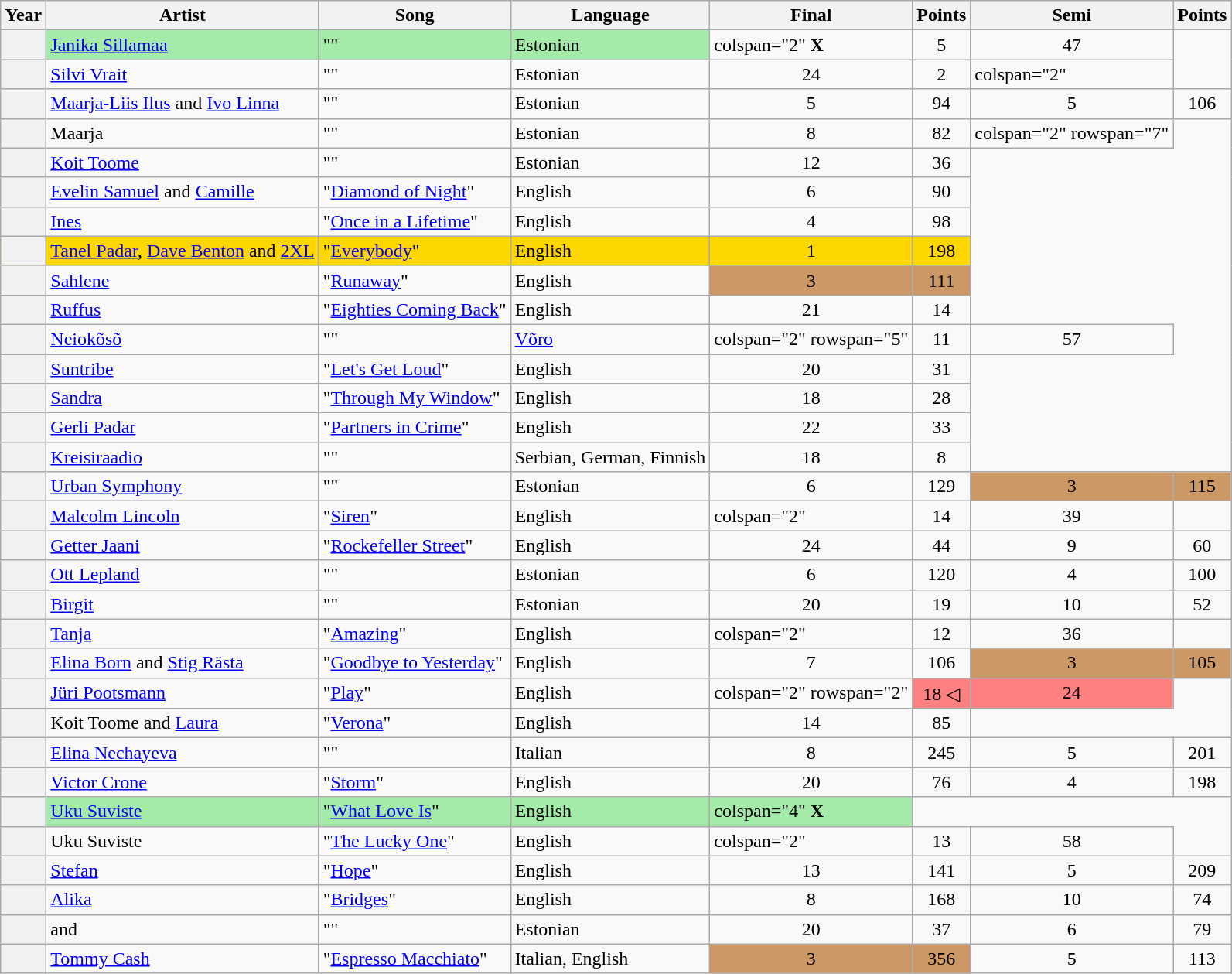<table class="wikitable sortable plainrowheaders">
<tr>
<th scope="col">Year</th>
<th scope="col">Artist</th>
<th scope="col">Song</th>
<th scope="col">Language</th>
<th scope="col" data-sort-type="number">Final</th>
<th scope="col" data-sort-type="number">Points</th>
<th scope="col" data-sort-type="number">Semi</th>
<th scope="col" data-sort-type="number">Points</th>
</tr>
<tr>
<th scope="row" style="text-align:center;"></th>
<td style="background-color:#A4EAA9;"><a href='#'>Janika Sillamaa</a></td>
<td style="background-color:#A4EAA9;">""</td>
<td style="background-color:#A4EAA9;">Estonian</td>
<td>colspan="2"  <strong>X</strong></td>
<td style="text-align:center;">5</td>
<td style="text-align:center;">47</td>
</tr>
<tr>
<th scope="row" style="text-align:center;"></th>
<td><a href='#'>Silvi Vrait</a></td>
<td>""</td>
<td>Estonian</td>
<td style="text-align:center;">24</td>
<td style="text-align:center;">2</td>
<td>colspan="2" </td>
</tr>
<tr>
<th scope="row" style="text-align:center;"></th>
<td><a href='#'>Maarja-Liis Ilus</a> and <a href='#'>Ivo Linna</a></td>
<td>""</td>
<td>Estonian</td>
<td style="text-align:center;">5</td>
<td style="text-align:center;">94</td>
<td style="text-align:center;">5</td>
<td style="text-align:center;">106</td>
</tr>
<tr>
<th scope="row" style="text-align:center;"></th>
<td>Maarja</td>
<td>""</td>
<td>Estonian</td>
<td style="text-align:center;">8</td>
<td style="text-align:center;">82</td>
<td>colspan="2" rowspan="7" </td>
</tr>
<tr>
<th scope="row" style="text-align:center;"></th>
<td><a href='#'>Koit Toome</a></td>
<td>""</td>
<td>Estonian</td>
<td style="text-align:center;">12</td>
<td style="text-align:center;">36</td>
</tr>
<tr>
<th scope="row" style="text-align:center;"></th>
<td><a href='#'>Evelin Samuel</a> and <a href='#'>Camille</a></td>
<td>"<a href='#'>Diamond of Night</a>"</td>
<td>English</td>
<td style="text-align:center;">6</td>
<td style="text-align:center;">90</td>
</tr>
<tr>
<th scope="row" style="text-align:center;"></th>
<td><a href='#'>Ines</a></td>
<td>"<a href='#'>Once in a Lifetime</a>"</td>
<td>English</td>
<td style="text-align:center;">4</td>
<td style="text-align:center;">98</td>
</tr>
<tr style="background-color:#FFD700;">
<th scope="row" style="text-align:center;"></th>
<td><a href='#'>Tanel Padar</a>, <a href='#'>Dave Benton</a> and <a href='#'>2XL</a></td>
<td>"<a href='#'>Everybody</a>"</td>
<td>English</td>
<td style="text-align:center;">1</td>
<td style="text-align:center;">198</td>
</tr>
<tr>
<th scope="row" style="text-align:center;"></th>
<td><a href='#'>Sahlene</a></td>
<td>"<a href='#'>Runaway</a>"</td>
<td>English</td>
<td style="text-align:center; background-color:#C96;">3</td>
<td style="text-align:center; background-color:#C96;">111</td>
</tr>
<tr>
<th scope="row" style="text-align:center;"></th>
<td><a href='#'>Ruffus</a></td>
<td>"<a href='#'>Eighties Coming Back</a>"</td>
<td>English</td>
<td style="text-align:center;">21</td>
<td style="text-align:center;">14</td>
</tr>
<tr>
<th scope="row" style="text-align:center;"></th>
<td><a href='#'>Neiokõsõ</a></td>
<td>""</td>
<td><a href='#'>Võro</a></td>
<td>colspan="2" rowspan="5" </td>
<td style="text-align:center;">11</td>
<td style="text-align:center;">57</td>
</tr>
<tr>
<th scope="row" style="text-align:center;"></th>
<td><a href='#'>Suntribe</a></td>
<td>"<a href='#'>Let's Get Loud</a>"</td>
<td>English</td>
<td style="text-align:center;">20</td>
<td style="text-align:center;">31</td>
</tr>
<tr>
<th scope="row" style="text-align:center;"></th>
<td><a href='#'>Sandra</a></td>
<td>"<a href='#'>Through My Window</a>"</td>
<td>English</td>
<td style="text-align:center;">18</td>
<td style="text-align:center;">28</td>
</tr>
<tr>
<th scope="row" style="text-align:center;"></th>
<td><a href='#'>Gerli Padar</a></td>
<td>"<a href='#'>Partners in Crime</a>"</td>
<td>English</td>
<td style="text-align:center;">22</td>
<td style="text-align:center;">33</td>
</tr>
<tr>
<th scope="row" style="text-align:center;"></th>
<td><a href='#'>Kreisiraadio</a></td>
<td>""</td>
<td>Serbian, German, Finnish</td>
<td style="text-align:center;">18</td>
<td style="text-align:center;">8</td>
</tr>
<tr>
<th scope="row" style="text-align:center;"></th>
<td><a href='#'>Urban Symphony</a></td>
<td>""</td>
<td>Estonian</td>
<td style="text-align:center;">6</td>
<td style="text-align:center;">129</td>
<td align=center bgcolor="#CC9966">3</td>
<td align=center bgcolor="#CC9966">115</td>
</tr>
<tr>
<th scope="row" style="text-align:center;"></th>
<td><a href='#'>Malcolm Lincoln</a></td>
<td>"<a href='#'>Siren</a>"</td>
<td>English</td>
<td>colspan="2" </td>
<td style="text-align:center;">14</td>
<td style="text-align:center;">39</td>
</tr>
<tr>
<th scope="row" style="text-align:center;"></th>
<td><a href='#'>Getter Jaani</a></td>
<td>"<a href='#'>Rockefeller Street</a>"</td>
<td>English</td>
<td style="text-align:center;">24</td>
<td style="text-align:center;">44</td>
<td style="text-align:center;">9</td>
<td style="text-align:center;">60</td>
</tr>
<tr>
<th scope="row" style="text-align:center;"></th>
<td><a href='#'>Ott Lepland</a></td>
<td>""</td>
<td>Estonian</td>
<td style="text-align:center;">6</td>
<td style="text-align:center;">120</td>
<td style="text-align:center;">4</td>
<td style="text-align:center;">100</td>
</tr>
<tr>
<th scope="row" style="text-align:center;"></th>
<td><a href='#'>Birgit</a></td>
<td>""</td>
<td>Estonian</td>
<td style="text-align:center;">20</td>
<td style="text-align:center;">19</td>
<td style="text-align:center;">10</td>
<td style="text-align:center;">52</td>
</tr>
<tr>
<th scope="row" style="text-align:center;"></th>
<td><a href='#'>Tanja</a></td>
<td>"<a href='#'>Amazing</a>"</td>
<td>English</td>
<td>colspan="2" </td>
<td style="text-align:center;">12</td>
<td style="text-align:center;">36</td>
</tr>
<tr>
<th scope="row" style="text-align:center;"></th>
<td><a href='#'>Elina Born</a> and <a href='#'>Stig Rästa</a></td>
<td>"<a href='#'>Goodbye to Yesterday</a>"</td>
<td>English</td>
<td style="text-align:center;">7</td>
<td style="text-align:center;">106</td>
<td style="text-align:center; background-color:#C96;">3</td>
<td style="text-align:center; background-color:#C96;">105</td>
</tr>
<tr>
<th scope="row" style="text-align:center;"></th>
<td><a href='#'>Jüri Pootsmann</a></td>
<td>"<a href='#'>Play</a>"</td>
<td>English</td>
<td>colspan="2" rowspan="2" </td>
<td style="text-align:center; background-color:#FE8080;">18 ◁</td>
<td style="text-align:center; background-color:#FE8080;">24</td>
</tr>
<tr>
<th scope="row" style="text-align:center;"></th>
<td>Koit Toome and <a href='#'>Laura</a></td>
<td>"<a href='#'>Verona</a>"</td>
<td>English</td>
<td style="text-align:center;">14</td>
<td style="text-align:center;">85</td>
</tr>
<tr>
<th scope="row" style="text-align:center;"></th>
<td><a href='#'>Elina Nechayeva</a></td>
<td>""</td>
<td>Italian</td>
<td style="text-align:center;">8</td>
<td style="text-align:center;">245</td>
<td style="text-align:center;">5</td>
<td style="text-align:center;">201</td>
</tr>
<tr>
<th scope="row" style="text-align:center;"></th>
<td><a href='#'>Victor Crone</a></td>
<td>"<a href='#'>Storm</a>"</td>
<td>English</td>
<td style="text-align:center;">20</td>
<td style="text-align:center;">76</td>
<td style="text-align:center;">4</td>
<td style="text-align:center;">198</td>
</tr>
<tr style="background-color:#A4EAA9;">
<th scope="row" style="text-align:center;"></th>
<td><a href='#'>Uku Suviste</a></td>
<td>"<a href='#'>What Love Is</a>"</td>
<td>English</td>
<td>colspan="4"  <strong>X</strong></td>
</tr>
<tr>
<th scope="row" style="text-align:center;"></th>
<td>Uku Suviste</td>
<td>"<a href='#'>The Lucky One</a>"</td>
<td>English</td>
<td>colspan="2" </td>
<td style="text-align:center;">13</td>
<td style="text-align:center;">58</td>
</tr>
<tr>
<th scope="row" style="text-align:center;"></th>
<td><a href='#'>Stefan</a></td>
<td>"<a href='#'>Hope</a>"</td>
<td>English</td>
<td style="text-align:center;">13</td>
<td style="text-align:center;">141</td>
<td style="text-align:center;">5</td>
<td style="text-align:center;">209</td>
</tr>
<tr>
<th scope="row" style="text-align:center;"></th>
<td><a href='#'>Alika</a></td>
<td>"<a href='#'>Bridges</a>"</td>
<td>English</td>
<td style="text-align:center;">8</td>
<td style="text-align:center;">168</td>
<td style="text-align:center;">10</td>
<td style="text-align:center;">74</td>
</tr>
<tr>
<th scope="row" style="text-align:center;"></th>
<td> and </td>
<td>""</td>
<td>Estonian</td>
<td style="text-align:center;">20</td>
<td style="text-align:center;">37</td>
<td style="text-align:center;">6</td>
<td style="text-align:center;">79</td>
</tr>
<tr>
<th scope="row" style="text-align:center;"></th>
<td><a href='#'>Tommy Cash</a></td>
<td>"<a href='#'>Espresso Macchiato</a>"</td>
<td>Italian, English</td>
<td style="text-align:center; background-color:#C96;">3</td>
<td style="text-align:center; background-color:#C96;">356</td>
<td style="text-align:center;">5</td>
<td style="text-align:center;">113</td>
</tr>
</table>
